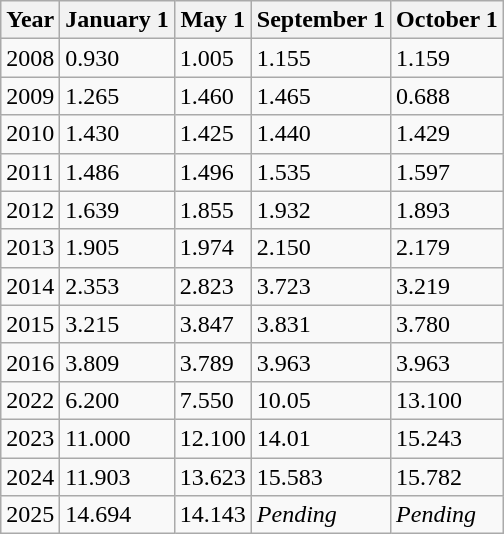<table class="wikitable">
<tr>
<th>Year</th>
<th>January 1</th>
<th>May 1</th>
<th>September 1</th>
<th>October  1</th>
</tr>
<tr>
<td>2008</td>
<td>0.930</td>
<td>1.005</td>
<td>1.155</td>
<td>1.159</td>
</tr>
<tr>
<td>2009</td>
<td>1.265</td>
<td>1.460</td>
<td>1.465</td>
<td>0.688</td>
</tr>
<tr>
<td>2010</td>
<td>1.430</td>
<td>1.425</td>
<td>1.440</td>
<td>1.429</td>
</tr>
<tr>
<td>2011</td>
<td>1.486</td>
<td>1.496</td>
<td>1.535</td>
<td>1.597</td>
</tr>
<tr>
<td>2012</td>
<td>1.639</td>
<td>1.855</td>
<td>1.932</td>
<td>1.893</td>
</tr>
<tr>
<td>2013</td>
<td>1.905</td>
<td>1.974</td>
<td>2.150</td>
<td>2.179</td>
</tr>
<tr>
<td>2014</td>
<td>2.353</td>
<td>2.823</td>
<td>3.723</td>
<td>3.219</td>
</tr>
<tr>
<td>2015</td>
<td>3.215</td>
<td>3.847</td>
<td>3.831</td>
<td>3.780</td>
</tr>
<tr>
<td>2016</td>
<td>3.809</td>
<td>3.789</td>
<td>3.963</td>
<td>3.963</td>
</tr>
<tr>
<td>2022</td>
<td>6.200</td>
<td>7.550</td>
<td>10.05</td>
<td>13.100</td>
</tr>
<tr>
<td>2023</td>
<td>11.000</td>
<td>12.100</td>
<td>14.01</td>
<td>15.243</td>
</tr>
<tr>
<td>2024</td>
<td>11.903</td>
<td>13.623</td>
<td>15.583</td>
<td>15.782</td>
</tr>
<tr>
<td>2025</td>
<td>14.694</td>
<td>14.143</td>
<td><em>Pending</em></td>
<td><em>Pending</em></td>
</tr>
</table>
